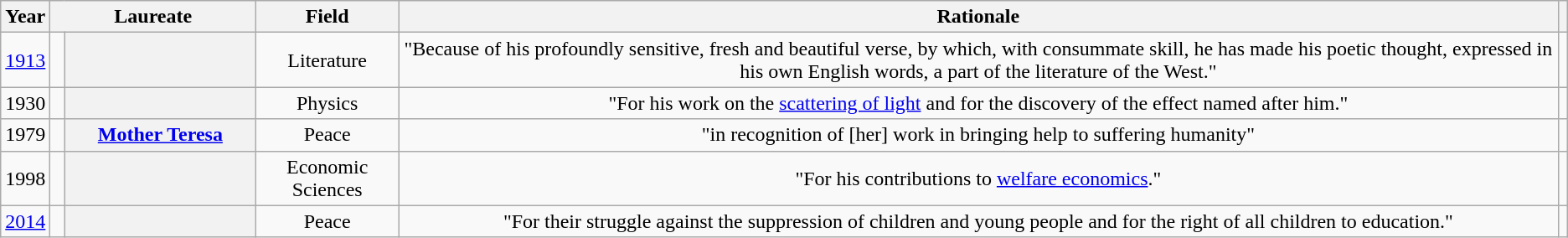<table class="wikitable sortable plainrowheaders" border="1" style="text-align:center">
<tr>
<th scope="col">Year</th>
<th scope colspan="2" width=200px>Laureate</th>
<th scope="col">Field</th>
<th scope="col" class="unsortable">Rationale</th>
<th scope="col" class="unsortable"></th>
</tr>
<tr>
<td align="centre"><a href='#'>1913</a></td>
<td></td>
<th scope=row><strong></strong></th>
<td>Literature</td>
<td>"Because of his profoundly sensitive, fresh and beautiful verse, by which, with consummate skill, he has made his poetic thought, expressed in his own English words, a part of the literature of the West."</td>
<td></td>
</tr>
<tr>
<td align="centre">1930</td>
<td></td>
<th scope=row><strong></strong></th>
<td>Physics</td>
<td>"For his work on the <a href='#'>scattering of light</a> and for the discovery of the effect named after him."</td>
<td></td>
</tr>
<tr>
<td align="centre">1979</td>
<td></td>
<th scope=row><strong><a href='#'>Mother Teresa</a> <br></strong></th>
<td>Peace</td>
<td>"in recognition of [her] work in bringing help to suffering humanity"</td>
<td></td>
</tr>
<tr>
<td align="centre">1998</td>
<td></td>
<th scope=row><strong></strong></th>
<td>Economic Sciences</td>
<td>"For his contributions to <a href='#'>welfare economics</a>."</td>
<td></td>
</tr>
<tr>
<td align="centre"><a href='#'>2014</a></td>
<td></td>
<th scope=row><strong> <br></strong></th>
<td>Peace</td>
<td>"For their struggle against the suppression of children and young people and for the right of all children to education."</td>
<td></td>
</tr>
</table>
